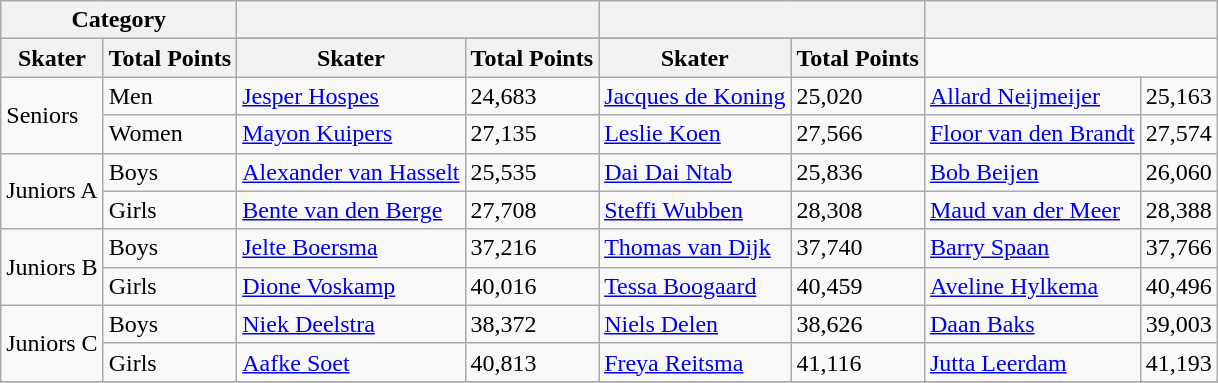<table class="wikitable">
<tr>
<th Rowspan=2 colspan=2>Category</th>
<th colspan=2></th>
<th colspan=2></th>
<th colspan=2></th>
</tr>
<tr>
</tr>
<tr>
<th>Skater</th>
<th>Total Points</th>
<th>Skater</th>
<th>Total Points</th>
<th>Skater</th>
<th>Total Points</th>
</tr>
<tr>
<td Rowspan=2>Seniors</td>
<td>Men</td>
<td><a href='#'>Jesper Hospes</a></td>
<td>24,683</td>
<td><a href='#'>Jacques de Koning</a></td>
<td>25,020</td>
<td><a href='#'>Allard Neijmeijer</a></td>
<td>25,163</td>
</tr>
<tr>
<td>Women</td>
<td><a href='#'>Mayon Kuipers</a></td>
<td>27,135</td>
<td><a href='#'>Leslie Koen</a></td>
<td>27,566</td>
<td><a href='#'>Floor van den Brandt</a></td>
<td>27,574</td>
</tr>
<tr>
<td Rowspan=2>Juniors A</td>
<td>Boys</td>
<td><a href='#'>Alexander van Hasselt</a></td>
<td>25,535</td>
<td><a href='#'>Dai Dai Ntab</a></td>
<td>25,836</td>
<td><a href='#'>Bob Beijen</a></td>
<td>26,060</td>
</tr>
<tr>
<td>Girls</td>
<td><a href='#'>Bente van den Berge</a></td>
<td>27,708</td>
<td><a href='#'>Steffi Wubben</a></td>
<td>28,308</td>
<td><a href='#'>Maud van der Meer</a></td>
<td>28,388</td>
</tr>
<tr>
<td Rowspan=2>Juniors B</td>
<td>Boys</td>
<td><a href='#'>Jelte Boersma</a></td>
<td>37,216</td>
<td><a href='#'>Thomas van Dijk</a></td>
<td>37,740</td>
<td><a href='#'>Barry Spaan</a></td>
<td>37,766</td>
</tr>
<tr>
<td>Girls</td>
<td><a href='#'>Dione Voskamp</a></td>
<td>40,016</td>
<td><a href='#'>Tessa Boogaard</a></td>
<td>40,459</td>
<td><a href='#'>Aveline Hylkema</a></td>
<td>40,496</td>
</tr>
<tr>
<td Rowspan=2>Juniors C</td>
<td>Boys</td>
<td><a href='#'>Niek Deelstra</a></td>
<td>38,372</td>
<td><a href='#'>Niels Delen</a></td>
<td>38,626</td>
<td><a href='#'>Daan Baks</a></td>
<td>39,003</td>
</tr>
<tr>
<td>Girls</td>
<td><a href='#'>Aafke Soet</a></td>
<td>40,813</td>
<td><a href='#'>Freya Reitsma</a></td>
<td>41,116</td>
<td><a href='#'>Jutta Leerdam</a></td>
<td>41,193</td>
</tr>
<tr>
</tr>
</table>
